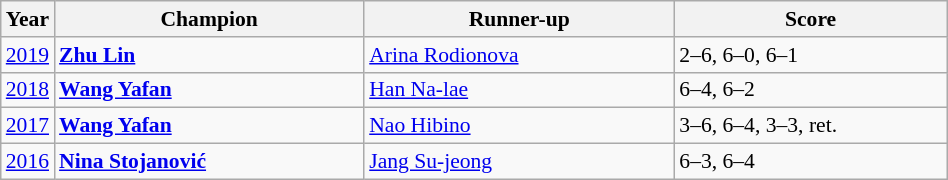<table class="wikitable" style="font-size:90%">
<tr>
<th>Year</th>
<th width="200">Champion</th>
<th width="200">Runner-up</th>
<th width="175">Score</th>
</tr>
<tr>
<td><a href='#'>2019</a></td>
<td> <strong><a href='#'>Zhu Lin</a></strong> </td>
<td> <a href='#'>Arina Rodionova</a></td>
<td>2–6, 6–0, 6–1</td>
</tr>
<tr>
<td><a href='#'>2018</a></td>
<td> <strong><a href='#'>Wang Yafan</a></strong></td>
<td> <a href='#'>Han Na-lae</a></td>
<td>6–4, 6–2</td>
</tr>
<tr>
<td><a href='#'>2017</a></td>
<td> <strong><a href='#'>Wang Yafan</a></strong></td>
<td> <a href='#'>Nao Hibino</a></td>
<td>3–6, 6–4, 3–3, ret.</td>
</tr>
<tr>
<td><a href='#'>2016</a></td>
<td> <strong><a href='#'>Nina Stojanović</a></strong></td>
<td> <a href='#'>Jang Su-jeong</a></td>
<td>6–3, 6–4</td>
</tr>
</table>
